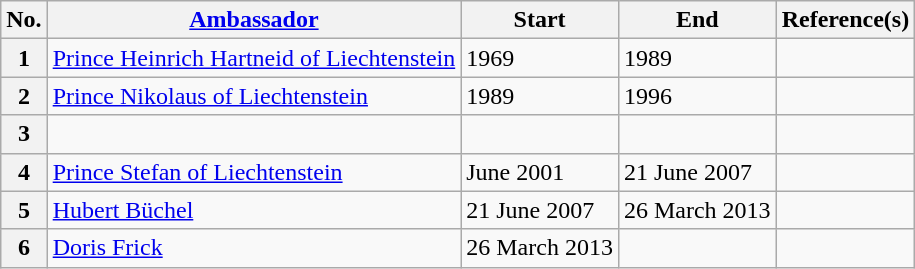<table class="wikitable">
<tr>
<th>No.</th>
<th><a href='#'>Ambassador</a></th>
<th>Start</th>
<th>End</th>
<th>Reference(s)</th>
</tr>
<tr>
<th>1</th>
<td><a href='#'>Prince Heinrich Hartneid of Liechtenstein</a></td>
<td>1969</td>
<td>1989</td>
<td></td>
</tr>
<tr>
<th>2</th>
<td><a href='#'>Prince Nikolaus of Liechtenstein</a></td>
<td>1989</td>
<td>1996</td>
<td></td>
</tr>
<tr>
<th>3</th>
<td></td>
<td></td>
<td></td>
<td></td>
</tr>
<tr>
<th>4</th>
<td><a href='#'>Prince Stefan of Liechtenstein</a></td>
<td>June 2001</td>
<td>21 June 2007</td>
<td></td>
</tr>
<tr>
<th>5</th>
<td><a href='#'>Hubert Büchel</a></td>
<td>21 June 2007</td>
<td>26 March 2013</td>
<td></td>
</tr>
<tr>
<th>6</th>
<td><a href='#'>Doris Frick</a></td>
<td>26 March 2013</td>
<td></td>
<td></td>
</tr>
</table>
